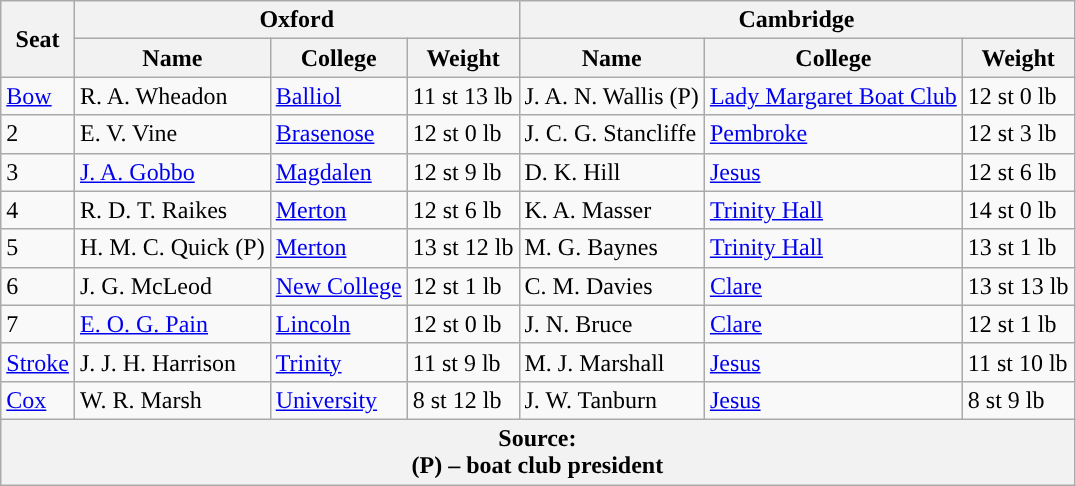<table class="wikitable">
<tr>
<th rowspan="2" scope="col">Seat</th>
<th colspan="3" scope="col">Oxford <br> </th>
<th colspan="3" scope="col">Cambridge <br> </th>
</tr>
<tr>
<th>Name</th>
<th>College</th>
<th>Weight</th>
<th>Name</th>
<th>College</th>
<th>Weight</th>
</tr>
<tr>
<td><a href='#'>Bow</a></td>
<td>R. A. Wheadon</td>
<td><a href='#'>Balliol</a></td>
<td>11 st 13 lb</td>
<td>J. A. N. Wallis (P)</td>
<td><a href='#'>Lady Margaret Boat Club</a></td>
<td>12 st 0 lb</td>
</tr>
<tr>
<td>2</td>
<td>E. V. Vine</td>
<td><a href='#'>Brasenose</a></td>
<td>12 st 0 lb</td>
<td>J. C. G. Stancliffe</td>
<td><a href='#'>Pembroke</a></td>
<td>12 st 3 lb</td>
</tr>
<tr>
<td>3</td>
<td><a href='#'>J. A. Gobbo</a></td>
<td><a href='#'>Magdalen</a></td>
<td>12 st 9 lb</td>
<td>D. K. Hill</td>
<td><a href='#'>Jesus</a></td>
<td>12 st 6 lb</td>
</tr>
<tr>
<td>4</td>
<td>R. D. T. Raikes</td>
<td><a href='#'>Merton</a></td>
<td>12 st 6 lb</td>
<td>K. A. Masser</td>
<td><a href='#'>Trinity Hall</a></td>
<td>14 st 0 lb</td>
</tr>
<tr>
<td>5</td>
<td>H. M. C. Quick (P)</td>
<td><a href='#'>Merton</a></td>
<td>13 st 12 lb</td>
<td>M. G. Baynes</td>
<td><a href='#'>Trinity Hall</a></td>
<td>13 st 1 lb</td>
</tr>
<tr>
<td>6</td>
<td>J. G. McLeod</td>
<td><a href='#'>New College</a></td>
<td>12 st 1 lb</td>
<td>C. M. Davies</td>
<td><a href='#'>Clare</a></td>
<td>13 st 13 lb</td>
</tr>
<tr>
<td>7</td>
<td><a href='#'>E. O. G. Pain</a></td>
<td><a href='#'>Lincoln</a></td>
<td>12 st 0 lb</td>
<td>J. N. Bruce</td>
<td><a href='#'>Clare</a></td>
<td>12 st 1 lb</td>
</tr>
<tr>
<td><a href='#'>Stroke</a></td>
<td>J. J. H. Harrison</td>
<td><a href='#'>Trinity</a></td>
<td>11 st 9 lb</td>
<td>M. J. Marshall</td>
<td><a href='#'>Jesus</a></td>
<td>11 st 10 lb</td>
</tr>
<tr>
<td><a href='#'>Cox</a></td>
<td>W. R. Marsh</td>
<td><a href='#'>University</a></td>
<td>8 st 12 lb</td>
<td>J. W. Tanburn</td>
<td><a href='#'>Jesus</a></td>
<td>8 st 9 lb</td>
</tr>
<tr>
<th colspan="7">Source:<br>(P) – boat club president</th>
</tr>
</table>
